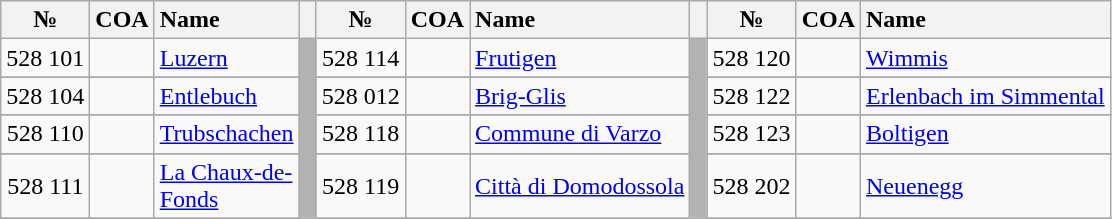<table class="wikitable" style="text-align:center; width:55%;">
<tr class="hintergrundfarbe6">
<th>№</th>
<th>COA</th>
<th style="text-align:left">Name</th>
<th> </th>
<th>№</th>
<th>COA</th>
<th style="text-align:left">Name</th>
<th> </th>
<th>№</th>
<th>COA</th>
<th style="text-align:left">Name</th>
</tr>
<tr>
<td width="5%" align="center">528 101</td>
<td width="7%"></td>
<td align="left" width="20%"><a href='#'>Luzern</a></td>
<td width="2%" rowspan="30" bgcolor="#B2B2B2"></td>
<td width="5%" align="center">528 114</td>
<td></td>
<td align="left"><a href='#'>Frutigen</a></td>
<td width="2%" rowspan="30" bgcolor="#B2B2B2"></td>
<td width="5%" align="center">528 120</td>
<td></td>
<td align="left"><a href='#'>Wimmis</a></td>
</tr>
<tr>
</tr>
<tr>
<td align="center">528 104</td>
<td></td>
<td align="left"><a href='#'>Entlebuch</a></td>
<td align="center">528 012</td>
<td></td>
<td align="left"><a href='#'>Brig-Glis</a></td>
<td align="center">528 122</td>
<td></td>
<td align="left"><a href='#'>Erlenbach&nbsp;im&nbsp;Simmental</a></td>
</tr>
<tr>
</tr>
<tr>
<td align="center">528 110</td>
<td></td>
<td align="left"><a href='#'>Trubschachen</a></td>
<td align="center">528 118</td>
<td></td>
<td align="left"><a href='#'>Commune di Varzo</a></td>
<td align="center">528 123</td>
<td></td>
<td align="left"><a href='#'>Boltigen</a></td>
</tr>
<tr>
</tr>
<tr>
<td align="center">528 111</td>
<td></td>
<td align="left"><a href='#'>La Chaux-de-Fonds</a></td>
<td align="center">528 119</td>
<td></td>
<td align="left"><a href='#'>Città di Domodossola</a></td>
<td align="center">528 202</td>
<td></td>
<td align="left"><a href='#'>Neuenegg</a></td>
</tr>
<tr>
</tr>
</table>
